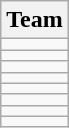<table class="wikitable">
<tr>
<th>Team</th>
</tr>
<tr>
<td></td>
</tr>
<tr>
<td></td>
</tr>
<tr>
<td></td>
</tr>
<tr>
<td></td>
</tr>
<tr>
<td></td>
</tr>
<tr>
<td></td>
</tr>
<tr>
<td></td>
</tr>
<tr>
<td></td>
</tr>
</table>
